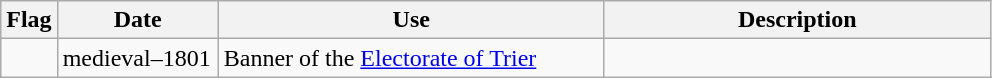<table class="wikitable">
<tr>
<th>Flag</th>
<th style="width:100px">Date</th>
<th style="width:250px">Use</th>
<th style="width:250px">Description</th>
</tr>
<tr>
<td></td>
<td>medieval–1801</td>
<td>Banner of the <a href='#'>Electorate of Trier</a></td>
<td></td>
</tr>
</table>
